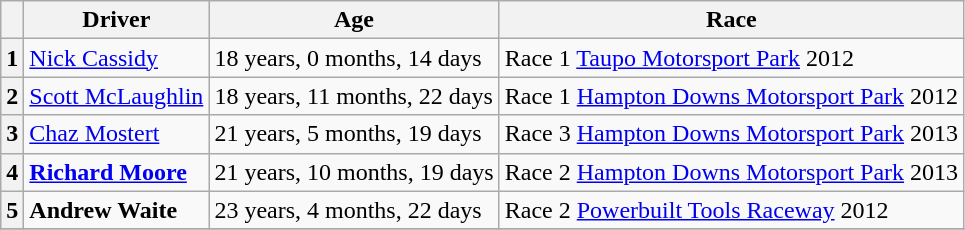<table class="wikitable">
<tr>
<th></th>
<th>Driver</th>
<th>Age</th>
<th>Race</th>
</tr>
<tr>
<th>1</th>
<td> <a href='#'>Nick Cassidy</a></td>
<td>18 years, 0 months, 14 days</td>
<td>Race 1 <a href='#'>Taupo Motorsport Park</a> 2012</td>
</tr>
<tr>
<th>2</th>
<td> <a href='#'>Scott McLaughlin</a></td>
<td>18 years, 11 months, 22 days</td>
<td>Race 1 <a href='#'>Hampton Downs Motorsport Park</a> 2012</td>
</tr>
<tr>
<th>3</th>
<td> <a href='#'>Chaz Mostert</a></td>
<td>21 years, 5 months, 19 days</td>
<td>Race 3 <a href='#'>Hampton Downs Motorsport Park</a> 2013</td>
</tr>
<tr>
<th>4</th>
<td> <strong><a href='#'>Richard Moore</a></strong></td>
<td>21 years, 10 months, 19 days</td>
<td>Race 2 <a href='#'>Hampton Downs Motorsport Park</a> 2013</td>
</tr>
<tr>
<th>5</th>
<td> <strong>Andrew Waite</strong></td>
<td>23 years, 4 months, 22 days</td>
<td>Race 2 <a href='#'>Powerbuilt Tools Raceway</a> 2012</td>
</tr>
<tr>
</tr>
</table>
